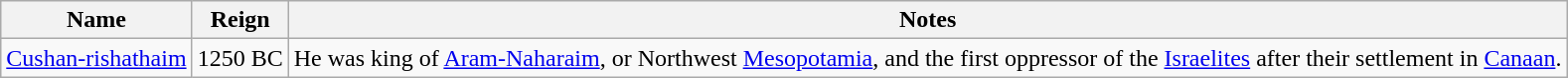<table class="wikitable">
<tr>
<th>Name</th>
<th>Reign</th>
<th>Notes</th>
</tr>
<tr>
<td><a href='#'>Cushan-rishathaim</a></td>
<td>1250 BC</td>
<td>He was king of <a href='#'>Aram-Naharaim</a>, or Northwest <a href='#'>Mesopotamia</a>, and the first oppressor of the <a href='#'>Israelites</a> after their settlement in <a href='#'>Canaan</a>.</td>
</tr>
</table>
